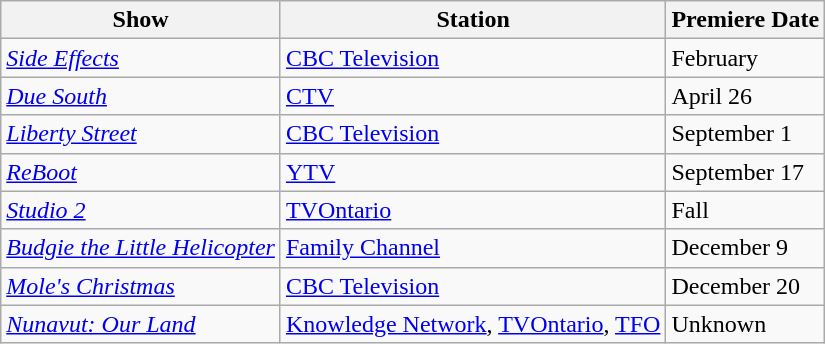<table class="wikitable">
<tr>
<th>Show</th>
<th>Station</th>
<th>Premiere Date</th>
</tr>
<tr>
<td><em><a href='#'>Side Effects</a></em></td>
<td><a href='#'>CBC Television</a></td>
<td>February</td>
</tr>
<tr>
<td><em><a href='#'>Due South</a></em></td>
<td><a href='#'>CTV</a></td>
<td>April 26</td>
</tr>
<tr>
<td><em><a href='#'>Liberty Street</a></em></td>
<td><a href='#'>CBC Television</a></td>
<td>September 1</td>
</tr>
<tr>
<td><em><a href='#'>ReBoot</a></em></td>
<td><a href='#'>YTV</a></td>
<td>September 17</td>
</tr>
<tr>
<td><em><a href='#'>Studio 2</a></em></td>
<td><a href='#'>TVOntario</a></td>
<td>Fall</td>
</tr>
<tr>
<td><em><a href='#'>Budgie the Little Helicopter</a></em></td>
<td><a href='#'>Family Channel</a></td>
<td>December 9</td>
</tr>
<tr>
<td><em><a href='#'>Mole's Christmas</a></em></td>
<td><a href='#'>CBC Television</a></td>
<td>December 20</td>
</tr>
<tr>
<td><em><a href='#'>Nunavut: Our Land</a></em></td>
<td><a href='#'>Knowledge Network</a>, <a href='#'>TVOntario</a>, <a href='#'>TFO</a></td>
<td>Unknown</td>
</tr>
</table>
